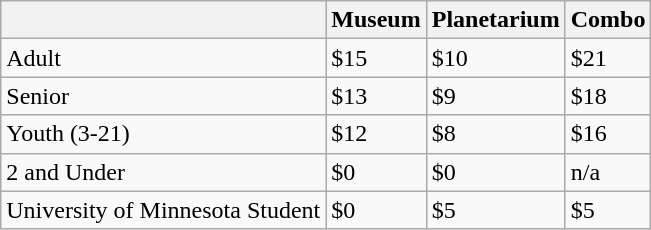<table class="wikitable">
<tr>
<th></th>
<th>Museum </th>
<th>Planetarium</th>
<th>Combo</th>
</tr>
<tr>
<td>Adult</td>
<td>$15</td>
<td>$10</td>
<td>$21</td>
</tr>
<tr>
<td>Senior</td>
<td>$13</td>
<td>$9</td>
<td>$18</td>
</tr>
<tr>
<td>Youth (3-21)</td>
<td>$12</td>
<td>$8</td>
<td>$16</td>
</tr>
<tr>
<td>2 and Under</td>
<td>$0</td>
<td>$0</td>
<td>n/a</td>
</tr>
<tr>
<td>University of Minnesota Student</td>
<td>$0</td>
<td>$5</td>
<td>$5</td>
</tr>
</table>
